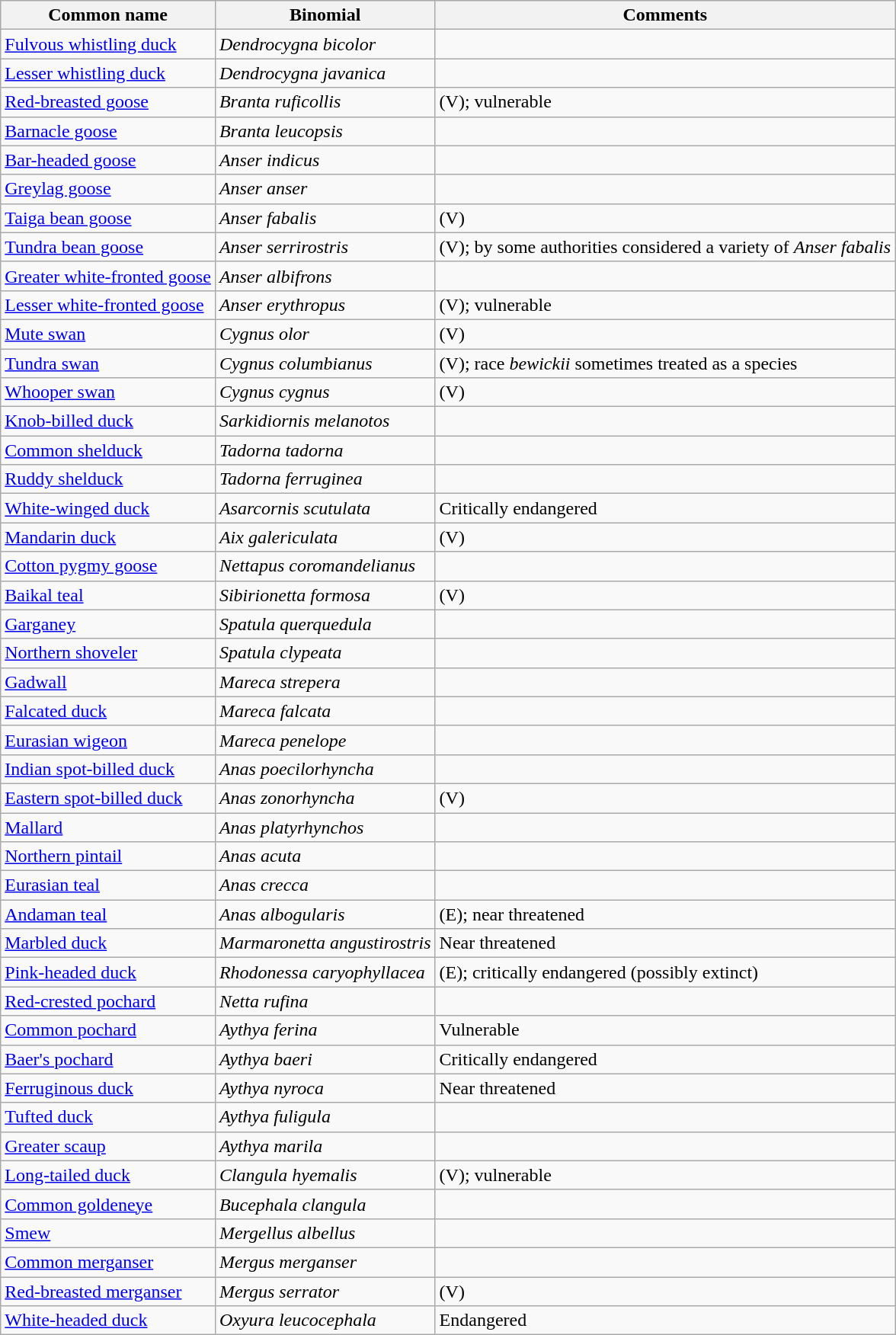<table class="wikitable sortable">
<tr>
<th>Common name</th>
<th>Binomial</th>
<th>Comments</th>
</tr>
<tr>
<td><a href='#'>Fulvous whistling duck</a></td>
<td><em>Dendrocygna bicolor</em></td>
<td></td>
</tr>
<tr>
<td><a href='#'>Lesser whistling duck</a></td>
<td><em>Dendrocygna javanica</em></td>
<td></td>
</tr>
<tr>
<td><a href='#'>Red-breasted goose</a></td>
<td><em>Branta ruficollis</em></td>
<td>(V); vulnerable</td>
</tr>
<tr>
<td><a href='#'>Barnacle goose</a></td>
<td><em>Branta leucopsis</em></td>
<td></td>
</tr>
<tr>
<td><a href='#'>Bar-headed goose</a></td>
<td><em>Anser indicus</em></td>
<td></td>
</tr>
<tr>
<td><a href='#'>Greylag goose</a></td>
<td><em>Anser anser</em></td>
<td></td>
</tr>
<tr>
<td><a href='#'>Taiga bean goose</a></td>
<td><em>Anser fabalis</em></td>
<td>(V)</td>
</tr>
<tr>
<td><a href='#'>Tundra bean goose</a></td>
<td><em>Anser serrirostris</em></td>
<td>(V); by some authorities considered a variety of <em>Anser fabalis</em></td>
</tr>
<tr>
<td><a href='#'>Greater white-fronted goose</a></td>
<td><em>Anser albifrons</em></td>
<td></td>
</tr>
<tr>
<td><a href='#'>Lesser white-fronted goose</a></td>
<td><em>Anser erythropus</em></td>
<td>(V); vulnerable</td>
</tr>
<tr>
<td><a href='#'>Mute swan</a></td>
<td><em>Cygnus olor</em></td>
<td>(V)</td>
</tr>
<tr>
<td><a href='#'>Tundra swan</a></td>
<td><em>Cygnus columbianus</em></td>
<td>(V); race <em>bewickii</em> sometimes treated as a species</td>
</tr>
<tr>
<td><a href='#'>Whooper swan</a></td>
<td><em>Cygnus cygnus</em></td>
<td>(V)</td>
</tr>
<tr>
<td><a href='#'>Knob-billed duck</a></td>
<td><em>Sarkidiornis melanotos</em></td>
<td></td>
</tr>
<tr>
<td><a href='#'>Common shelduck</a></td>
<td><em>Tadorna tadorna</em></td>
<td></td>
</tr>
<tr>
<td><a href='#'>Ruddy shelduck</a></td>
<td><em>Tadorna ferruginea</em></td>
<td></td>
</tr>
<tr>
<td><a href='#'>White-winged duck</a></td>
<td><em>Asarcornis scutulata</em></td>
<td>Critically endangered</td>
</tr>
<tr>
<td><a href='#'>Mandarin duck</a></td>
<td><em>Aix galericulata</em></td>
<td>(V)</td>
</tr>
<tr>
<td><a href='#'>Cotton pygmy goose</a></td>
<td><em>Nettapus coromandelianus</em></td>
<td></td>
</tr>
<tr>
<td><a href='#'>Baikal teal</a></td>
<td><em>Sibirionetta formosa</em></td>
<td>(V)</td>
</tr>
<tr>
<td><a href='#'>Garganey</a></td>
<td><em>Spatula querquedula</em></td>
<td></td>
</tr>
<tr>
<td><a href='#'>Northern shoveler</a></td>
<td><em>Spatula clypeata</em></td>
<td></td>
</tr>
<tr>
<td><a href='#'>Gadwall</a></td>
<td><em>Mareca strepera</em></td>
<td></td>
</tr>
<tr>
<td><a href='#'>Falcated duck</a></td>
<td><em>Mareca falcata</em></td>
<td></td>
</tr>
<tr>
<td><a href='#'>Eurasian wigeon</a></td>
<td><em>Mareca penelope</em></td>
<td></td>
</tr>
<tr>
<td><a href='#'>Indian spot-billed duck</a></td>
<td><em>Anas poecilorhyncha</em></td>
<td></td>
</tr>
<tr>
<td><a href='#'>Eastern spot-billed duck</a></td>
<td><em>Anas zonorhyncha</em></td>
<td>(V)</td>
</tr>
<tr>
<td><a href='#'>Mallard</a></td>
<td><em>Anas platyrhynchos</em></td>
<td></td>
</tr>
<tr>
<td><a href='#'>Northern pintail</a></td>
<td><em>Anas acuta</em></td>
<td></td>
</tr>
<tr>
<td><a href='#'>Eurasian teal</a></td>
<td><em>Anas crecca</em></td>
<td></td>
</tr>
<tr>
<td><a href='#'>Andaman teal</a></td>
<td><em>Anas albogularis</em></td>
<td>(E); near threatened</td>
</tr>
<tr>
<td><a href='#'>Marbled duck</a></td>
<td><em>Marmaronetta angustirostris</em></td>
<td>Near threatened</td>
</tr>
<tr>
<td><a href='#'>Pink-headed duck</a></td>
<td><em>Rhodonessa caryophyllacea</em></td>
<td>(E); critically endangered (possibly extinct)</td>
</tr>
<tr>
<td><a href='#'>Red-crested pochard</a></td>
<td><em>Netta rufina</em></td>
<td></td>
</tr>
<tr>
<td><a href='#'>Common pochard</a></td>
<td><em>Aythya ferina</em></td>
<td>Vulnerable</td>
</tr>
<tr>
<td><a href='#'>Baer's pochard</a></td>
<td><em>Aythya baeri</em></td>
<td>Critically endangered</td>
</tr>
<tr>
<td><a href='#'>Ferruginous duck</a></td>
<td><em>Aythya nyroca</em></td>
<td>Near threatened</td>
</tr>
<tr>
<td><a href='#'>Tufted duck</a></td>
<td><em>Aythya fuligula</em></td>
<td></td>
</tr>
<tr>
<td><a href='#'>Greater scaup</a></td>
<td><em>Aythya marila</em></td>
<td></td>
</tr>
<tr>
<td><a href='#'>Long-tailed duck</a></td>
<td><em>Clangula hyemalis</em></td>
<td>(V); vulnerable</td>
</tr>
<tr>
<td><a href='#'>Common goldeneye</a></td>
<td><em>Bucephala clangula</em></td>
<td></td>
</tr>
<tr>
<td><a href='#'>Smew</a></td>
<td><em>Mergellus albellus</em></td>
<td></td>
</tr>
<tr>
<td><a href='#'>Common merganser</a></td>
<td><em>Mergus merganser</em></td>
<td></td>
</tr>
<tr>
<td><a href='#'>Red-breasted merganser</a></td>
<td><em>Mergus serrator</em></td>
<td>(V)</td>
</tr>
<tr>
<td><a href='#'>White-headed duck</a></td>
<td><em>Oxyura leucocephala</em></td>
<td>Endangered</td>
</tr>
</table>
